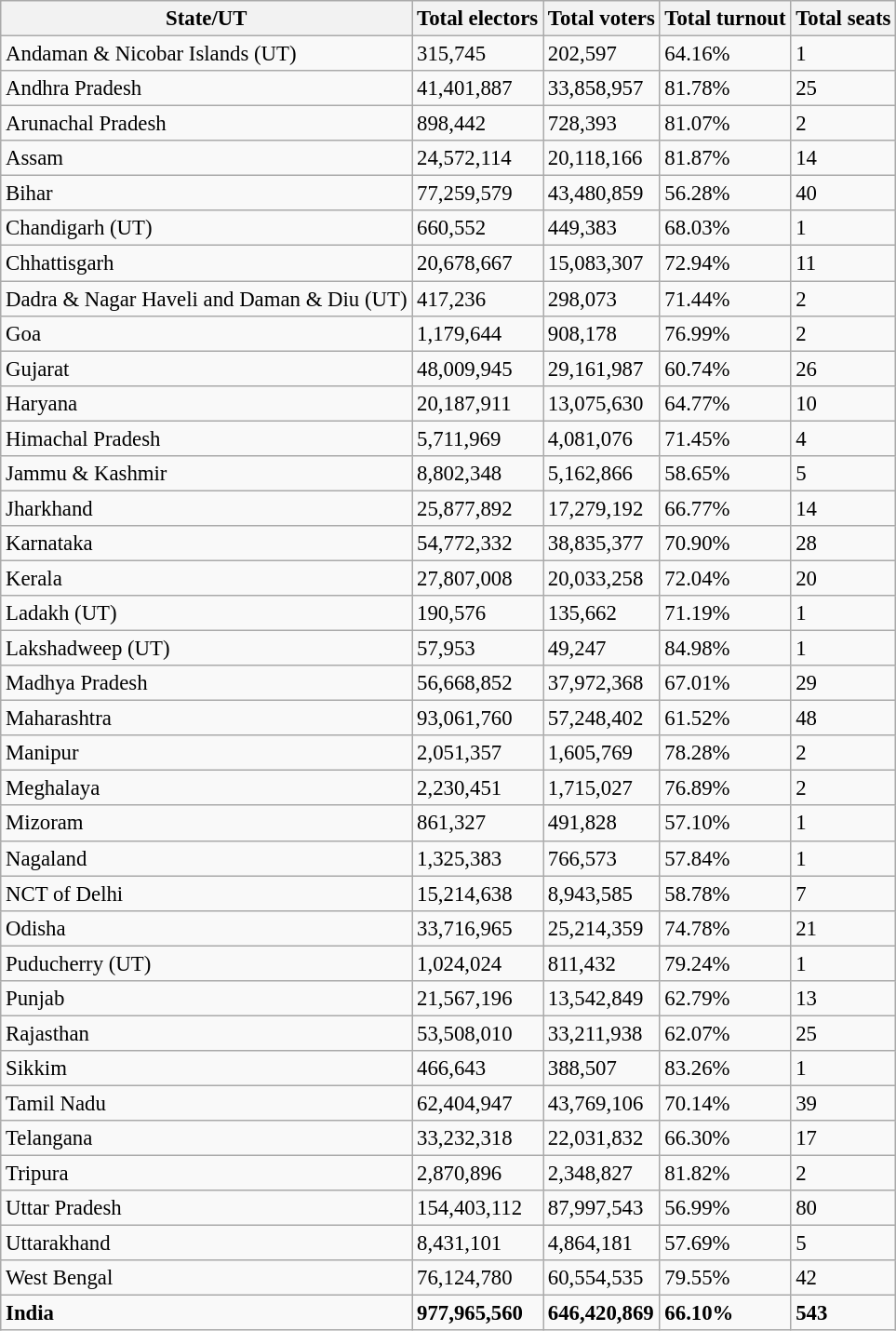<table class="wikitable sortable" style="font-size:95%;">
<tr>
<th>State/UT</th>
<th>Total electors</th>
<th>Total voters</th>
<th>Total turnout</th>
<th>Total seats</th>
</tr>
<tr>
<td>Andaman & Nicobar Islands (UT)</td>
<td>315,745</td>
<td>202,597</td>
<td>64.16%</td>
<td>1</td>
</tr>
<tr>
<td>Andhra Pradesh</td>
<td>41,401,887</td>
<td>33,858,957</td>
<td>81.78%</td>
<td>25</td>
</tr>
<tr>
<td>Arunachal Pradesh</td>
<td>898,442</td>
<td>728,393</td>
<td>81.07%</td>
<td>2</td>
</tr>
<tr>
<td>Assam</td>
<td>24,572,114</td>
<td>20,118,166</td>
<td>81.87%</td>
<td>14</td>
</tr>
<tr>
<td>Bihar</td>
<td>77,259,579</td>
<td>43,480,859</td>
<td>56.28%</td>
<td>40</td>
</tr>
<tr>
<td>Chandigarh (UT)</td>
<td>660,552</td>
<td>449,383</td>
<td>68.03%</td>
<td>1</td>
</tr>
<tr>
<td>Chhattisgarh</td>
<td>20,678,667</td>
<td>15,083,307</td>
<td>72.94%</td>
<td>11</td>
</tr>
<tr>
<td>Dadra & Nagar Haveli and Daman & Diu (UT)</td>
<td>417,236</td>
<td>298,073</td>
<td>71.44%</td>
<td>2</td>
</tr>
<tr>
<td>Goa</td>
<td>1,179,644</td>
<td>908,178</td>
<td>76.99%</td>
<td>2</td>
</tr>
<tr>
<td>Gujarat</td>
<td>48,009,945</td>
<td>29,161,987</td>
<td>60.74%</td>
<td>26</td>
</tr>
<tr>
<td>Haryana</td>
<td>20,187,911</td>
<td>13,075,630</td>
<td>64.77%</td>
<td>10</td>
</tr>
<tr>
<td>Himachal Pradesh</td>
<td>5,711,969</td>
<td>4,081,076</td>
<td>71.45%</td>
<td>4</td>
</tr>
<tr>
<td>Jammu & Kashmir</td>
<td>8,802,348</td>
<td>5,162,866</td>
<td>58.65%</td>
<td>5</td>
</tr>
<tr>
<td>Jharkhand</td>
<td>25,877,892</td>
<td>17,279,192</td>
<td>66.77%</td>
<td>14</td>
</tr>
<tr>
<td>Karnataka</td>
<td>54,772,332</td>
<td>38,835,377</td>
<td>70.90%</td>
<td>28</td>
</tr>
<tr>
<td>Kerala</td>
<td>27,807,008</td>
<td>20,033,258</td>
<td>72.04%</td>
<td>20</td>
</tr>
<tr>
<td>Ladakh (UT)</td>
<td>190,576</td>
<td>135,662</td>
<td>71.19%</td>
<td>1</td>
</tr>
<tr>
<td>Lakshadweep (UT)</td>
<td>57,953</td>
<td>49,247</td>
<td>84.98%</td>
<td>1</td>
</tr>
<tr>
<td>Madhya Pradesh</td>
<td>56,668,852</td>
<td>37,972,368</td>
<td>67.01%</td>
<td>29</td>
</tr>
<tr>
<td>Maharashtra</td>
<td>93,061,760</td>
<td>57,248,402</td>
<td>61.52%</td>
<td>48</td>
</tr>
<tr>
<td>Manipur</td>
<td>2,051,357</td>
<td>1,605,769</td>
<td>78.28%</td>
<td>2</td>
</tr>
<tr>
<td>Meghalaya</td>
<td>2,230,451</td>
<td>1,715,027</td>
<td>76.89%</td>
<td>2</td>
</tr>
<tr>
<td>Mizoram</td>
<td>861,327</td>
<td>491,828</td>
<td>57.10%</td>
<td>1</td>
</tr>
<tr>
<td>Nagaland</td>
<td>1,325,383</td>
<td>766,573</td>
<td>57.84%</td>
<td>1</td>
</tr>
<tr>
<td>NCT of Delhi</td>
<td>15,214,638</td>
<td>8,943,585</td>
<td>58.78%</td>
<td>7</td>
</tr>
<tr>
<td>Odisha</td>
<td>33,716,965</td>
<td>25,214,359</td>
<td>74.78%</td>
<td>21</td>
</tr>
<tr>
<td>Puducherry (UT)</td>
<td>1,024,024</td>
<td>811,432</td>
<td>79.24%</td>
<td>1</td>
</tr>
<tr>
<td>Punjab</td>
<td>21,567,196</td>
<td>13,542,849</td>
<td>62.79%</td>
<td>13</td>
</tr>
<tr>
<td>Rajasthan</td>
<td>53,508,010</td>
<td>33,211,938</td>
<td>62.07%</td>
<td>25</td>
</tr>
<tr>
<td>Sikkim</td>
<td>466,643</td>
<td>388,507</td>
<td>83.26%</td>
<td>1</td>
</tr>
<tr>
<td>Tamil Nadu</td>
<td>62,404,947</td>
<td>43,769,106</td>
<td>70.14%</td>
<td>39</td>
</tr>
<tr>
<td>Telangana</td>
<td>33,232,318</td>
<td>22,031,832</td>
<td>66.30%</td>
<td>17</td>
</tr>
<tr>
<td>Tripura</td>
<td>2,870,896</td>
<td>2,348,827</td>
<td>81.82%</td>
<td>2</td>
</tr>
<tr>
<td>Uttar Pradesh</td>
<td>154,403,112</td>
<td>87,997,543</td>
<td>56.99%</td>
<td>80</td>
</tr>
<tr>
<td>Uttarakhand</td>
<td>8,431,101</td>
<td>4,864,181</td>
<td>57.69%</td>
<td>5</td>
</tr>
<tr>
<td>West Bengal</td>
<td>76,124,780</td>
<td>60,554,535</td>
<td>79.55%</td>
<td>42</td>
</tr>
<tr class="sortbottom">
<td><strong>India</strong></td>
<td><strong>977,965,560</strong></td>
<td><strong>646,420,869</strong></td>
<td><strong>66.10%</strong></td>
<td><strong>543</strong></td>
</tr>
</table>
